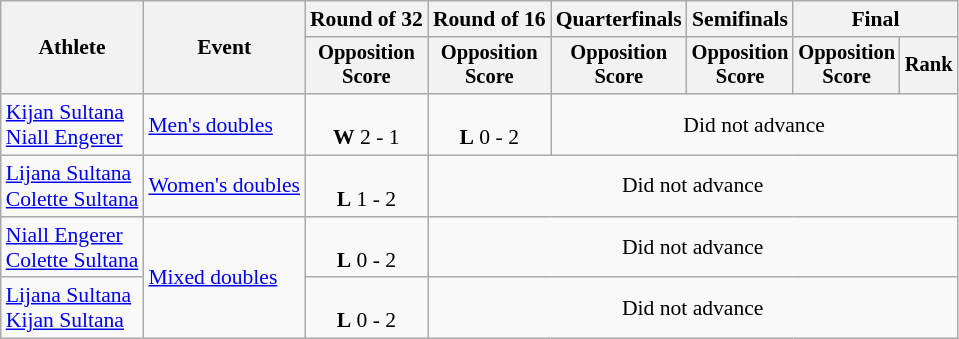<table class=wikitable style=font-size:90%;text-align:center>
<tr>
<th rowspan=2>Athlete</th>
<th rowspan=2>Event</th>
<th>Round of 32</th>
<th>Round of 16</th>
<th>Quarterfinals</th>
<th>Semifinals</th>
<th colspan=2>Final</th>
</tr>
<tr style=font-size:95%>
<th>Opposition<br>Score</th>
<th>Opposition<br>Score</th>
<th>Opposition<br>Score</th>
<th>Opposition<br>Score</th>
<th>Opposition<br>Score</th>
<th>Rank</th>
</tr>
<tr>
<td align=left><a href='#'>Kijan Sultana</a> <br> <a href='#'>Niall Engerer</a></td>
<td align=left><a href='#'>Men's doubles</a></td>
<td><br><strong>W</strong> 2 - 1</td>
<td><br><strong>L</strong> 0 - 2</td>
<td colspan=4>Did not advance</td>
</tr>
<tr>
<td align=left><a href='#'>Lijana Sultana</a> <br> <a href='#'>Colette Sultana</a></td>
<td align=left><a href='#'>Women's doubles</a></td>
<td><br><strong>L</strong> 1 - 2</td>
<td colspan=5>Did not advance</td>
</tr>
<tr>
<td align=left><a href='#'>Niall Engerer</a> <br> <a href='#'>Colette Sultana</a></td>
<td align=left rowspan=2><a href='#'>Mixed doubles</a></td>
<td><br><strong>L</strong> 0 - 2</td>
<td colspan=5>Did not advance</td>
</tr>
<tr>
<td align=left><a href='#'>Lijana Sultana</a> <br> <a href='#'>Kijan Sultana</a></td>
<td><br><strong>L</strong> 0 - 2</td>
<td colspan=5>Did not advance</td>
</tr>
</table>
